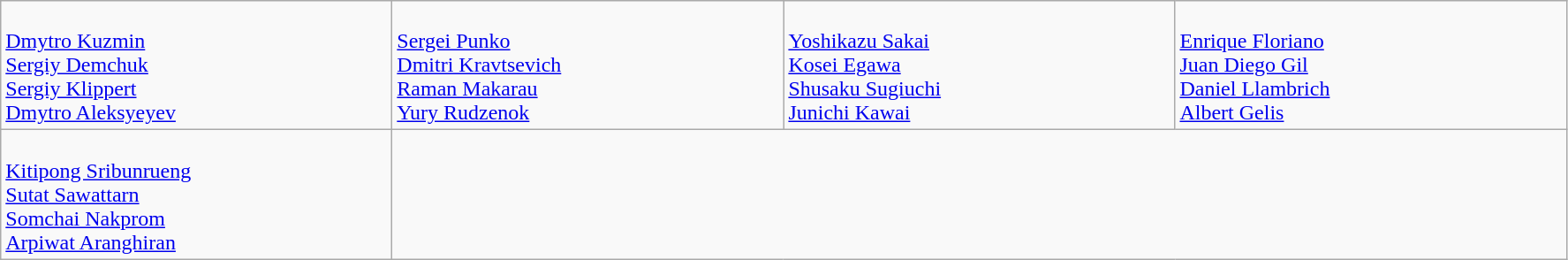<table class="wikitable">
<tr>
<td style="vertical-align:top; width:18em"><br><a href='#'>Dmytro Kuzmin</a><br><a href='#'>Sergiy Demchuk</a><br><a href='#'>Sergiy Klippert</a><br><a href='#'>Dmytro Aleksyeyev</a></td>
<td style="vertical-align:top; width:18em"><br><a href='#'>Sergei Punko</a><br><a href='#'>Dmitri Kravtsevich</a><br><a href='#'>Raman Makarau</a><br><a href='#'>Yury Rudzenok</a></td>
<td style="vertical-align:top; width:18em"><br><a href='#'>Yoshikazu Sakai</a><br><a href='#'>Kosei Egawa</a><br><a href='#'>Shusaku Sugiuchi</a><br><a href='#'>Junichi Kawai</a></td>
<td style="vertical-align:top; width:18em"><br><a href='#'>Enrique Floriano</a><br><a href='#'>Juan Diego Gil</a><br><a href='#'>Daniel Llambrich</a><br><a href='#'>Albert Gelis</a></td>
</tr>
<tr>
<td style="vertical-align:top; width:18em"><br><a href='#'>Kitipong Sribunrueng</a><br><a href='#'>Sutat Sawattarn</a><br><a href='#'>Somchai Nakprom</a><br><a href='#'>Arpiwat Aranghiran</a></td>
</tr>
</table>
